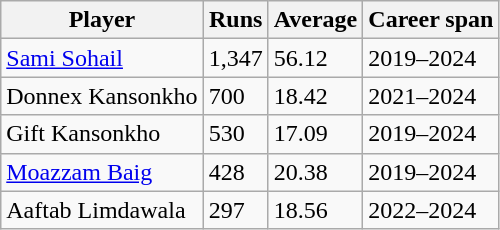<table class="wikitable">
<tr>
<th>Player</th>
<th>Runs</th>
<th>Average</th>
<th>Career span</th>
</tr>
<tr>
<td><a href='#'>Sami Sohail</a></td>
<td>1,347</td>
<td>56.12</td>
<td>2019–2024</td>
</tr>
<tr>
<td>Donnex Kansonkho</td>
<td>700</td>
<td>18.42</td>
<td>2021–2024</td>
</tr>
<tr>
<td>Gift Kansonkho</td>
<td>530</td>
<td>17.09</td>
<td>2019–2024</td>
</tr>
<tr>
<td><a href='#'>Moazzam Baig</a></td>
<td>428</td>
<td>20.38</td>
<td>2019–2024</td>
</tr>
<tr>
<td>Aaftab Limdawala</td>
<td>297</td>
<td>18.56</td>
<td>2022–2024</td>
</tr>
</table>
